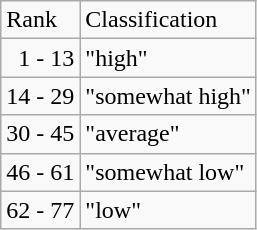<table class="wikitable" ---valign=top>
<tr>
<td>Rank</td>
<td>Classification</td>
</tr>
<tr>
<td>  1 - 13</td>
<td>"high"</td>
</tr>
<tr>
<td>14 - 29</td>
<td>"somewhat high"</td>
</tr>
<tr>
<td>30 - 45</td>
<td>"average"</td>
</tr>
<tr>
<td>46 - 61</td>
<td>"somewhat low"</td>
</tr>
<tr>
<td>62 - 77</td>
<td>"low"</td>
</tr>
</table>
